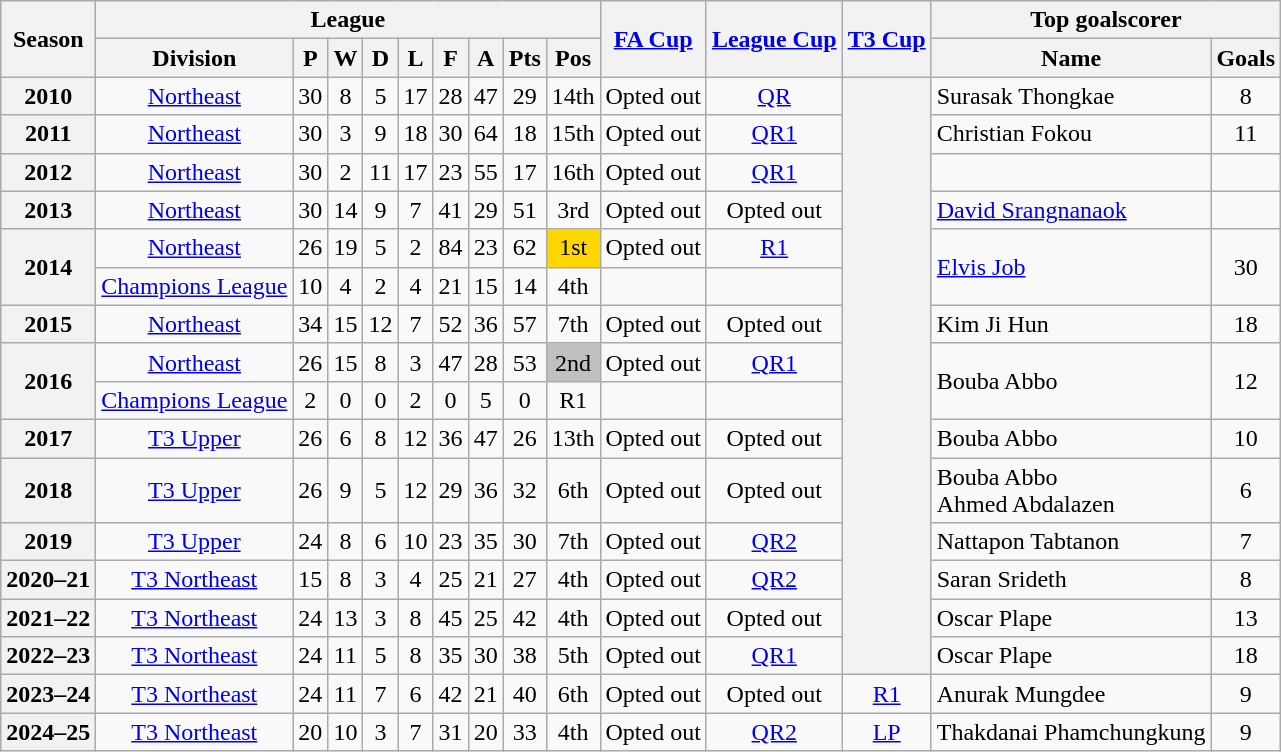<table class="wikitable" style="text-align: center">
<tr>
<th rowspan=2>Season</th>
<th colspan=9>League</th>
<th rowspan=2><a href='#'>FA Cup</a></th>
<th rowspan=2><a href='#'>League Cup</a></th>
<th rowspan=2><a href='#'>T3 Cup</a></th>
<th colspan=2>Top goalscorer</th>
</tr>
<tr>
<th>Division</th>
<th>P</th>
<th>W</th>
<th>D</th>
<th>L</th>
<th>F</th>
<th>A</th>
<th>Pts</th>
<th>Pos</th>
<th>Name</th>
<th>Goals</th>
</tr>
<tr>
<th>2010</th>
<td><a href='#'>Northeast</a></td>
<td>30</td>
<td>8</td>
<td>5</td>
<td>17</td>
<td>28</td>
<td>47</td>
<td>29</td>
<td>14th</td>
<td>Opted out</td>
<td><a href='#'>QR</a></td>
<th rowspan="15"></th>
<td align="left"> Surasak Thongkae</td>
<td>8</td>
</tr>
<tr>
<th>2011</th>
<td><a href='#'>Northeast</a></td>
<td>30</td>
<td>3</td>
<td>9</td>
<td>18</td>
<td>30</td>
<td>64</td>
<td>18</td>
<td>15th</td>
<td>Opted out</td>
<td><a href='#'>QR1</a></td>
<td align="left"> Christian Fokou</td>
<td>11</td>
</tr>
<tr>
<th>2012</th>
<td><a href='#'>Northeast</a></td>
<td>30</td>
<td>2</td>
<td>11</td>
<td>17</td>
<td>23</td>
<td>55</td>
<td>17</td>
<td>16th</td>
<td>Opted out</td>
<td><a href='#'>QR1</a></td>
<td></td>
<td></td>
</tr>
<tr>
<th>2013</th>
<td><a href='#'>Northeast</a></td>
<td>30</td>
<td>14</td>
<td>9</td>
<td>7</td>
<td>41</td>
<td>29</td>
<td>51</td>
<td>3rd</td>
<td>Opted out</td>
<td>Opted out</td>
<td align="left"> <a href='#'>David Srangnanaok</a></td>
<td></td>
</tr>
<tr>
<th rowspan="2">2014</th>
<td><a href='#'>Northeast</a></td>
<td>26</td>
<td>19</td>
<td>5</td>
<td>2</td>
<td>84</td>
<td>23</td>
<td>62</td>
<td bgcolor=gold>1st</td>
<td>Opted out</td>
<td><a href='#'>R1</a></td>
<td rowspan="2" align="left"> <a href='#'>Elvis Job</a></td>
<td rowspan="2">30</td>
</tr>
<tr>
<td><a href='#'>Champions League</a></td>
<td>10</td>
<td>4</td>
<td>2</td>
<td>4</td>
<td>21</td>
<td>15</td>
<td>14</td>
<td>4th</td>
<td></td>
<td></td>
</tr>
<tr>
<th>2015</th>
<td><a href='#'>Northeast</a></td>
<td>34</td>
<td>15</td>
<td>12</td>
<td>7</td>
<td>52</td>
<td>36</td>
<td>57</td>
<td>7th</td>
<td>Opted out</td>
<td>Opted out</td>
<td align="left"> Kim Ji Hun</td>
<td>18</td>
</tr>
<tr>
<th rowspan="2">2016</th>
<td><a href='#'>Northeast</a></td>
<td>26</td>
<td>15</td>
<td>8</td>
<td>3</td>
<td>47</td>
<td>28</td>
<td>53</td>
<td bgcolor=silver>2nd</td>
<td>Opted out</td>
<td><a href='#'>QR1</a></td>
<td rowspan="2" align="left"> Bouba Abbo</td>
<td rowspan="2">12</td>
</tr>
<tr>
<td><a href='#'>Champions League</a></td>
<td>2</td>
<td>0</td>
<td>0</td>
<td>2</td>
<td>0</td>
<td>5</td>
<td>0</td>
<td>R1</td>
<td></td>
<td></td>
</tr>
<tr>
<th>2017</th>
<td><a href='#'>T3 Upper</a></td>
<td>26</td>
<td>6</td>
<td>8</td>
<td>12</td>
<td>36</td>
<td>47</td>
<td>26</td>
<td>13th</td>
<td>Opted out</td>
<td>Opted out</td>
<td align="left"> Bouba Abbo</td>
<td>10</td>
</tr>
<tr>
<th>2018</th>
<td><a href='#'>T3 Upper</a></td>
<td>26</td>
<td>9</td>
<td>5</td>
<td>12</td>
<td>29</td>
<td>36</td>
<td>32</td>
<td>6th</td>
<td>Opted out</td>
<td>Opted out</td>
<td align="left"> Bouba Abbo <br>  Ahmed Abdalazen</td>
<td>6</td>
</tr>
<tr>
<th>2019</th>
<td><a href='#'>T3 Upper</a></td>
<td>24</td>
<td>8</td>
<td>6</td>
<td>10</td>
<td>23</td>
<td>35</td>
<td>30</td>
<td>7th</td>
<td>Opted out</td>
<td><a href='#'>QR2</a></td>
<td align="left"> Nattapon Tabtanon</td>
<td>7</td>
</tr>
<tr>
<th>2020–21</th>
<td><a href='#'>T3 Northeast</a></td>
<td>15</td>
<td>8</td>
<td>3</td>
<td>4</td>
<td>25</td>
<td>21</td>
<td>27</td>
<td>4th</td>
<td>Opted out</td>
<td><a href='#'>QR2</a></td>
<td align="left"> Saran Srideth</td>
<td>8</td>
</tr>
<tr>
<th>2021–22</th>
<td><a href='#'>T3 Northeast</a></td>
<td>24</td>
<td>13</td>
<td>3</td>
<td>8</td>
<td>45</td>
<td>25</td>
<td>42</td>
<td>4th</td>
<td>Opted out</td>
<td>Opted out</td>
<td align="left"> Oscar Plape</td>
<td>13</td>
</tr>
<tr>
<th>2022–23</th>
<td><a href='#'>T3 Northeast</a></td>
<td>24</td>
<td>11</td>
<td>5</td>
<td>8</td>
<td>35</td>
<td>30</td>
<td>38</td>
<td>5th</td>
<td>Opted out</td>
<td><a href='#'>QR1</a></td>
<td align="left"> Oscar Plape</td>
<td>18</td>
</tr>
<tr>
<th>2023–24</th>
<td><a href='#'>T3 Northeast</a></td>
<td>24</td>
<td>11</td>
<td>7</td>
<td>6</td>
<td>42</td>
<td>21</td>
<td>40</td>
<td>6th</td>
<td>Opted out</td>
<td>Opted out</td>
<td><a href='#'>R1</a></td>
<td align="left"> Anurak Mungdee</td>
<td>9</td>
</tr>
<tr>
<th>2024–25</th>
<td><a href='#'>T3 Northeast</a></td>
<td>20</td>
<td>10</td>
<td>3</td>
<td>7</td>
<td>31</td>
<td>20</td>
<td>33</td>
<td>4th</td>
<td>Opted out</td>
<td><a href='#'>QR2</a></td>
<td><a href='#'>LP</a></td>
<td align="left"> Thakdanai Phamchungkung</td>
<td>9</td>
</tr>
</table>
